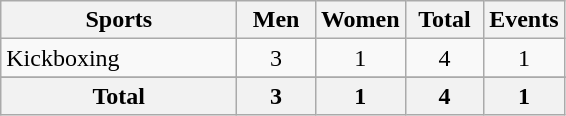<table class="wikitable sortable" style="text-align:center;">
<tr>
<th width=150>Sports</th>
<th width=45>Men</th>
<th width=45>Women</th>
<th width=45>Total</th>
<th width=45>Events</th>
</tr>
<tr>
<td align=left>Kickboxing</td>
<td>3</td>
<td>1</td>
<td>4</td>
<td>1</td>
</tr>
<tr>
</tr>
<tr class="sortbottom">
<th>Total</th>
<th>3</th>
<th>1</th>
<th>4</th>
<th>1</th>
</tr>
</table>
